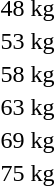<table>
<tr>
<td>48 kg</td>
<td></td>
<td></td>
<td></td>
</tr>
<tr>
<td>53 kg</td>
<td></td>
<td></td>
<td></td>
</tr>
<tr>
<td>58 kg</td>
<td></td>
<td></td>
<td></td>
</tr>
<tr>
<td>63 kg</td>
<td></td>
<td></td>
<td></td>
</tr>
<tr>
<td>69 kg</td>
<td></td>
<td></td>
<td></td>
</tr>
<tr>
<td>75 kg</td>
<td></td>
<td></td>
<td></td>
</tr>
</table>
